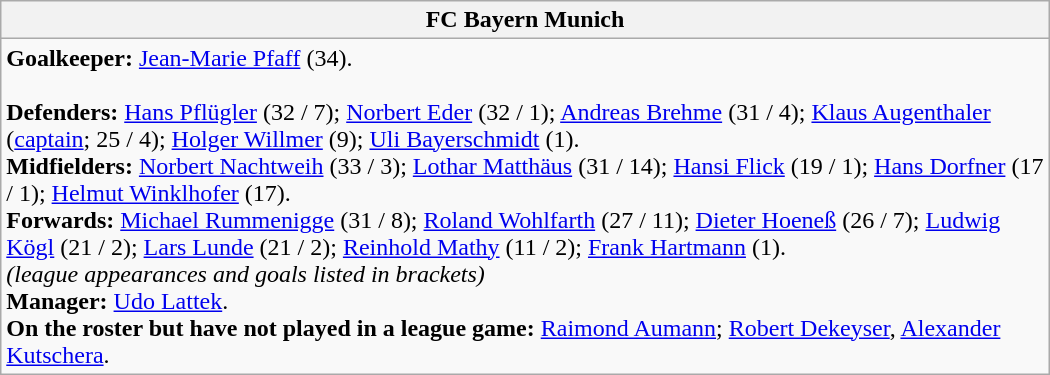<table class="wikitable" style="width:700px;">
<tr>
<th>FC Bayern Munich</th>
</tr>
<tr>
<td><strong>Goalkeeper:</strong> <a href='#'>Jean-Marie Pfaff</a>  (34).<br><br><strong>Defenders:</strong> <a href='#'>Hans Pflügler</a> (32 / 7); <a href='#'>Norbert Eder</a> (32 / 1); <a href='#'>Andreas Brehme</a> (31 / 4); <a href='#'>Klaus Augenthaler</a> (<a href='#'>captain</a>; 25 / 4); <a href='#'>Holger Willmer</a> (9); <a href='#'>Uli Bayerschmidt</a> (1).<br>
<strong>Midfielders:</strong> <a href='#'>Norbert Nachtweih</a>  (33 / 3); <a href='#'>Lothar Matthäus</a> (31 / 14); <a href='#'>Hansi Flick</a> (19 / 1); <a href='#'>Hans Dorfner</a> (17 / 1); <a href='#'>Helmut Winklhofer</a> (17).<br>
<strong>Forwards:</strong> <a href='#'>Michael Rummenigge</a> (31 / 8); <a href='#'>Roland Wohlfarth</a> (27 / 11); <a href='#'>Dieter Hoeneß</a> (26 / 7); <a href='#'>Ludwig Kögl</a> (21 / 2); <a href='#'>Lars Lunde</a>  (21 / 2); <a href='#'>Reinhold Mathy</a> (11 / 2); <a href='#'>Frank Hartmann</a> (1).
<br><em>(league appearances and goals listed in brackets)</em><br><strong>Manager:</strong> <a href='#'>Udo Lattek</a>.<br><strong>On the roster but have not played in a league game:</strong> <a href='#'>Raimond Aumann</a>; <a href='#'>Robert Dekeyser</a>, <a href='#'>Alexander Kutschera</a>.</td>
</tr>
</table>
